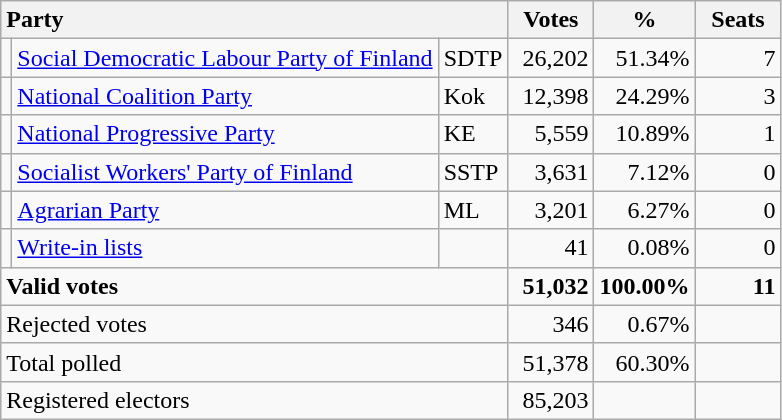<table class="wikitable" border="1" style="text-align:right;">
<tr>
<th style="text-align:left;" colspan=3>Party</th>
<th align=center width="50">Votes</th>
<th align=center width="50">%</th>
<th align=center width="50">Seats</th>
</tr>
<tr>
<td></td>
<td align=left style="white-space: nowrap;"><a href='#'>Social Democratic Labour Party of Finland</a></td>
<td align=left>SDTP</td>
<td>26,202</td>
<td>51.34%</td>
<td>7</td>
</tr>
<tr>
<td></td>
<td align=left><a href='#'>National Coalition Party</a></td>
<td align=left>Kok</td>
<td>12,398</td>
<td>24.29%</td>
<td>3</td>
</tr>
<tr>
<td></td>
<td align=left><a href='#'>National Progressive Party</a></td>
<td align=left>KE</td>
<td>5,559</td>
<td>10.89%</td>
<td>1</td>
</tr>
<tr>
<td></td>
<td align=left><a href='#'>Socialist Workers' Party of Finland</a></td>
<td align=left>SSTP</td>
<td>3,631</td>
<td>7.12%</td>
<td>0</td>
</tr>
<tr>
<td></td>
<td align=left><a href='#'>Agrarian Party</a></td>
<td align=left>ML</td>
<td>3,201</td>
<td>6.27%</td>
<td>0</td>
</tr>
<tr>
<td></td>
<td align=left><a href='#'>Write-in lists</a></td>
<td align=left></td>
<td>41</td>
<td>0.08%</td>
<td>0</td>
</tr>
<tr style="font-weight:bold">
<td align=left colspan=3>Valid votes</td>
<td>51,032</td>
<td>100.00%</td>
<td>11</td>
</tr>
<tr>
<td align=left colspan=3>Rejected votes</td>
<td>346</td>
<td>0.67%</td>
<td></td>
</tr>
<tr>
<td align=left colspan=3>Total polled</td>
<td>51,378</td>
<td>60.30%</td>
<td></td>
</tr>
<tr>
<td align=left colspan=3>Registered electors</td>
<td>85,203</td>
<td></td>
<td></td>
</tr>
</table>
